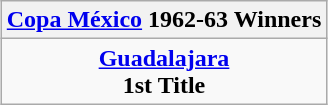<table class="wikitable" style="text-align: center; margin: 0 auto;">
<tr>
<th><a href='#'>Copa México</a> 1962-63 Winners</th>
</tr>
<tr>
<td><strong><a href='#'>Guadalajara</a></strong><br><strong>1st Title</strong></td>
</tr>
</table>
